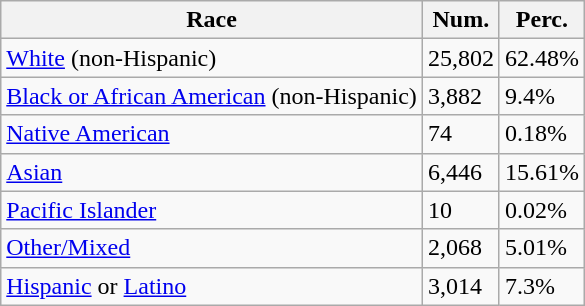<table class="wikitable">
<tr>
<th>Race</th>
<th>Num.</th>
<th>Perc.</th>
</tr>
<tr>
<td><a href='#'>White</a> (non-Hispanic)</td>
<td>25,802</td>
<td>62.48%</td>
</tr>
<tr>
<td><a href='#'>Black or African American</a> (non-Hispanic)</td>
<td>3,882</td>
<td>9.4%</td>
</tr>
<tr>
<td><a href='#'>Native American</a></td>
<td>74</td>
<td>0.18%</td>
</tr>
<tr>
<td><a href='#'>Asian</a></td>
<td>6,446</td>
<td>15.61%</td>
</tr>
<tr>
<td><a href='#'>Pacific Islander</a></td>
<td>10</td>
<td>0.02%</td>
</tr>
<tr>
<td><a href='#'>Other/Mixed</a></td>
<td>2,068</td>
<td>5.01%</td>
</tr>
<tr>
<td><a href='#'>Hispanic</a> or <a href='#'>Latino</a></td>
<td>3,014</td>
<td>7.3%</td>
</tr>
</table>
